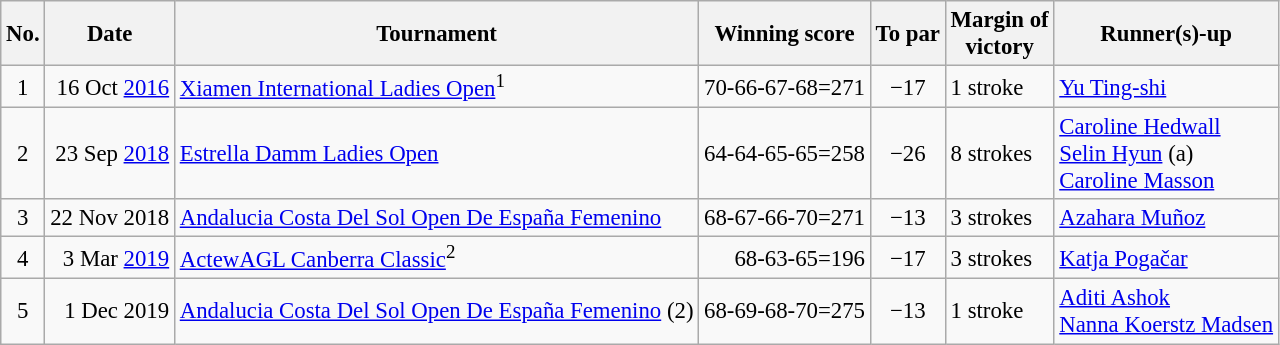<table class="wikitable " style="font-size:95%;">
<tr>
<th>No.</th>
<th>Date</th>
<th>Tournament</th>
<th>Winning score</th>
<th>To par</th>
<th>Margin of<br>victory</th>
<th>Runner(s)-up</th>
</tr>
<tr>
<td align=center>1</td>
<td align=right>16 Oct <a href='#'>2016</a></td>
<td><a href='#'>Xiamen International Ladies Open</a><sup>1</sup></td>
<td align=right>70-66-67-68=271</td>
<td align=center>−17</td>
<td>1 stroke</td>
<td> <a href='#'>Yu Ting-shi</a></td>
</tr>
<tr>
<td align=center>2</td>
<td align=right>23 Sep <a href='#'>2018</a></td>
<td><a href='#'>Estrella Damm Ladies Open</a></td>
<td align=right>64-64-65-65=258</td>
<td align=center>−26</td>
<td>8 strokes</td>
<td> <a href='#'>Caroline Hedwall</a><br> <a href='#'>Selin Hyun</a> (a)<br> <a href='#'>Caroline Masson</a></td>
</tr>
<tr>
<td align=center>3</td>
<td align=right>22 Nov 2018</td>
<td><a href='#'>Andalucia Costa Del Sol Open De España Femenino</a></td>
<td align=right>68-67-66-70=271</td>
<td align=center>−13</td>
<td>3 strokes</td>
<td> <a href='#'>Azahara Muñoz</a></td>
</tr>
<tr>
<td align=center>4</td>
<td align=right>3 Mar <a href='#'>2019</a></td>
<td><a href='#'>ActewAGL Canberra Classic</a><sup>2</sup></td>
<td align=right>68-63-65=196</td>
<td align=center>−17</td>
<td>3 strokes</td>
<td> <a href='#'>Katja Pogačar</a></td>
</tr>
<tr>
<td align=center>5</td>
<td align=right>1 Dec 2019</td>
<td><a href='#'>Andalucia Costa Del Sol Open De España Femenino</a> (2)</td>
<td align=right>68-69-68-70=275</td>
<td align=center>−13</td>
<td>1 stroke</td>
<td> <a href='#'>Aditi Ashok</a><br> <a href='#'>Nanna Koerstz Madsen</a></td>
</tr>
</table>
